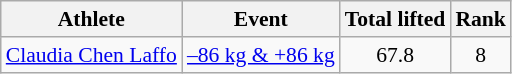<table class="wikitable" style="font-size:90%">
<tr>
<th>Athlete</th>
<th>Event</th>
<th>Total lifted</th>
<th>Rank</th>
</tr>
<tr align=center>
<td align=left><a href='#'>Claudia Chen Laffo</a></td>
<td align=left><a href='#'>–86 kg & +86 kg</a></td>
<td>67.8</td>
<td>8</td>
</tr>
</table>
